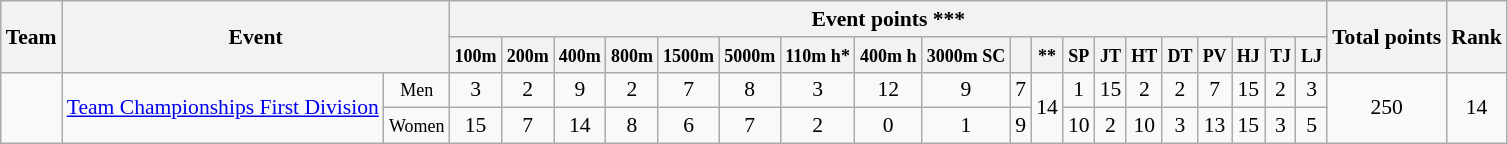<table class="wikitable" style="text-align:center; font-size:90%">
<tr>
<th rowspan="2">Team</th>
<th colspan="2" rowspan="2">Event</th>
<th colspan="19">Event points ***</th>
<th rowspan="2">Total points</th>
<th rowspan="2">Rank</th>
</tr>
<tr>
<th align="left"><small>100m</small></th>
<th align="left"><small>200m</small></th>
<th align="left"><small>400m</small></th>
<th align="left"><small>800m</small></th>
<th align="left"><small>1500m</small></th>
<th align="left"><small>5000m</small></th>
<th align="left"><small>110m h*</small></th>
<th align="left"><small>400m h</small></th>
<th align="left"><small>3000m SC</small></th>
<th align="left"><small></small></th>
<th align="left"><small>**</small></th>
<th align="left"><small>SP</small></th>
<th align="left"><small>JT</small></th>
<th align="left"><small>HT</small></th>
<th align="left"><small>DT</small></th>
<th align="left"><small>PV</small></th>
<th align="left"><small>HJ</small></th>
<th align="left"><small>TJ</small></th>
<th align="left"><small>LJ</small></th>
</tr>
<tr>
<td rowspan="2"></td>
<td rowspan="2"><a href='#'>Team Championships First Division</a></td>
<td><small>Men</small></td>
<td>3</td>
<td>2</td>
<td>9</td>
<td>2</td>
<td>7</td>
<td>8</td>
<td>3</td>
<td>12</td>
<td>9</td>
<td>7</td>
<td rowspan="2">14</td>
<td>1</td>
<td>15</td>
<td>2</td>
<td>2</td>
<td>7</td>
<td>15</td>
<td>2</td>
<td>3</td>
<td rowspan="2">250</td>
<td rowspan="2">14</td>
</tr>
<tr>
<td><small>Women</small></td>
<td>15</td>
<td>7</td>
<td>14</td>
<td>8</td>
<td>6</td>
<td>7</td>
<td>2</td>
<td>0</td>
<td>1</td>
<td>9</td>
<td>10</td>
<td>2</td>
<td>10</td>
<td>3</td>
<td>13</td>
<td>15</td>
<td>3</td>
<td>5</td>
</tr>
</table>
